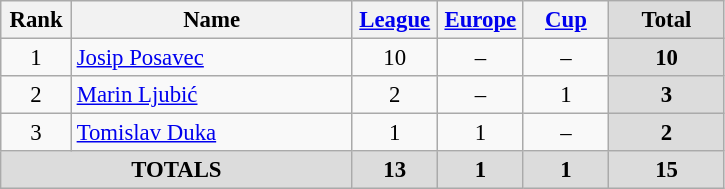<table class="wikitable" style="font-size: 95%; text-align: center;">
<tr>
<th width=40>Rank</th>
<th width=180>Name</th>
<th width=50><a href='#'>League</a></th>
<th width=50><a href='#'>Europe</a></th>
<th width=50><a href='#'>Cup</a></th>
<th width=70 style="background: #DCDCDC">Total</th>
</tr>
<tr>
<td>1</td>
<td style="text-align:left;"> <a href='#'>Josip Posavec</a></td>
<td>10</td>
<td>–</td>
<td>–</td>
<th style="background: #DCDCDC">10</th>
</tr>
<tr>
<td rowspan=1>2</td>
<td style="text-align:left;"> <a href='#'>Marin Ljubić</a></td>
<td>2</td>
<td>–</td>
<td>1</td>
<th style="background: #DCDCDC">3</th>
</tr>
<tr>
<td rowspan=1>3</td>
<td style="text-align:left;"> <a href='#'>Tomislav Duka</a></td>
<td>1</td>
<td>1</td>
<td>–</td>
<th style="background: #DCDCDC">2</th>
</tr>
<tr>
<th colspan="2" align="center" style="background: #DCDCDC">TOTALS</th>
<th style="background: #DCDCDC">13</th>
<th style="background: #DCDCDC">1</th>
<th style="background: #DCDCDC">1</th>
<th style="background: #DCDCDC">15</th>
</tr>
</table>
